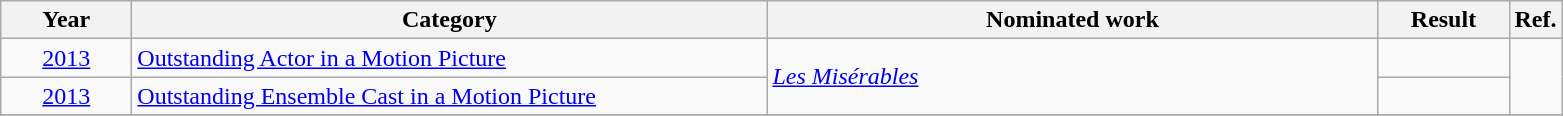<table class=wikitable>
<tr>
<th scope="col" style="width:5em;">Year</th>
<th scope="col" style="width:26em;">Category</th>
<th scope="col" style="width:25em;">Nominated work</th>
<th scope="col" style="width:5em;">Result</th>
<th>Ref.</th>
</tr>
<tr>
<td style="text-align:center;"><a href='#'>2013</a></td>
<td><a href='#'>Outstanding Actor in a Motion Picture</a></td>
<td rowspan="2"><em><a href='#'>Les Misérables</a></em></td>
<td></td>
<td style="text-align:center;" rowspan="2"></td>
</tr>
<tr>
<td style="text-align:center;"><a href='#'>2013</a></td>
<td><a href='#'>Outstanding Ensemble Cast in a Motion Picture</a></td>
<td></td>
</tr>
<tr>
</tr>
</table>
